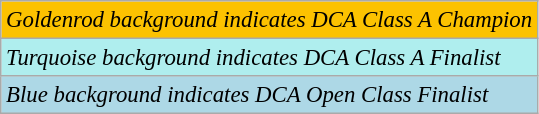<table class="wikitable" style="font-size:95%;">
<tr>
<td style="background-color:#fcc200"><em>Goldenrod background indicates DCA Class A Champion</em></td>
</tr>
<tr>
<td style="background-color:#AFEEEE"><em>Turquoise background indicates DCA Class A Finalist</em></td>
</tr>
<tr>
<td style="background-color:#add8e6"><em>Blue background indicates DCA Open Class Finalist</em></td>
</tr>
</table>
